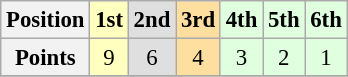<table class="wikitable" style="font-size: 95%; text-align: center">
<tr style="font-weight: bold">
<th>Position</th>
<td style="background: #ffffbf">1st</td>
<td style="background: #dfdfdf">2nd</td>
<td style="background: #ffdf9f">3rd</td>
<td style="background: #dfffdf">4th</td>
<td style="background: #dfffdf">5th</td>
<td style="background: #dfffdf">6th</td>
</tr>
<tr>
<th>Points</th>
<td style="background: #ffffbf">9</td>
<td style="background: #dfdfdf">6</td>
<td style="background: #ffdf9f">4</td>
<td style="background: #dfffdf">3</td>
<td style="background: #dfffdf">2</td>
<td style="background: #dfffdf">1</td>
</tr>
<tr>
</tr>
</table>
